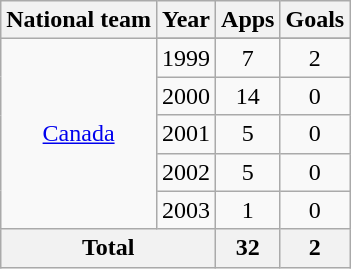<table class="wikitable" style="text-align: center;">
<tr>
<th>National team</th>
<th>Year</th>
<th>Apps</th>
<th>Goals</th>
</tr>
<tr>
<td rowspan=6><a href='#'>Canada</a></td>
</tr>
<tr>
<td>1999</td>
<td>7</td>
<td>2</td>
</tr>
<tr>
<td>2000</td>
<td>14</td>
<td>0</td>
</tr>
<tr>
<td>2001</td>
<td>5</td>
<td>0</td>
</tr>
<tr>
<td>2002</td>
<td>5</td>
<td>0</td>
</tr>
<tr>
<td>2003</td>
<td>1</td>
<td>0</td>
</tr>
<tr>
<th colspan=2>Total</th>
<th>32</th>
<th>2</th>
</tr>
</table>
